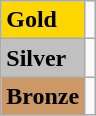<table class="wikitable">
<tr>
<td style="background:gold;"><strong>Gold</strong></td>
<td></td>
</tr>
<tr>
<td style="background:silver;"><strong>Silver</strong></td>
<td></td>
</tr>
<tr>
<td style="background:#c96;"><strong>Bronze</strong></td>
<td></td>
</tr>
</table>
